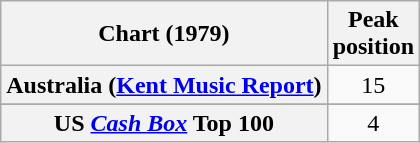<table class="wikitable sortable plainrowheaders" style="text-align:center">
<tr>
<th scope="col">Chart (1979)</th>
<th scope="col">Peak<br>position</th>
</tr>
<tr>
<th scope="row">Australia (<a href='#'>Kent Music Report</a>)</th>
<td>15</td>
</tr>
<tr>
</tr>
<tr>
</tr>
<tr>
</tr>
<tr>
</tr>
<tr>
</tr>
<tr>
</tr>
<tr>
</tr>
<tr>
</tr>
<tr>
</tr>
<tr>
<th scope="row">US <a href='#'><em>Cash Box</em></a> Top 100</th>
<td>4</td>
</tr>
</table>
